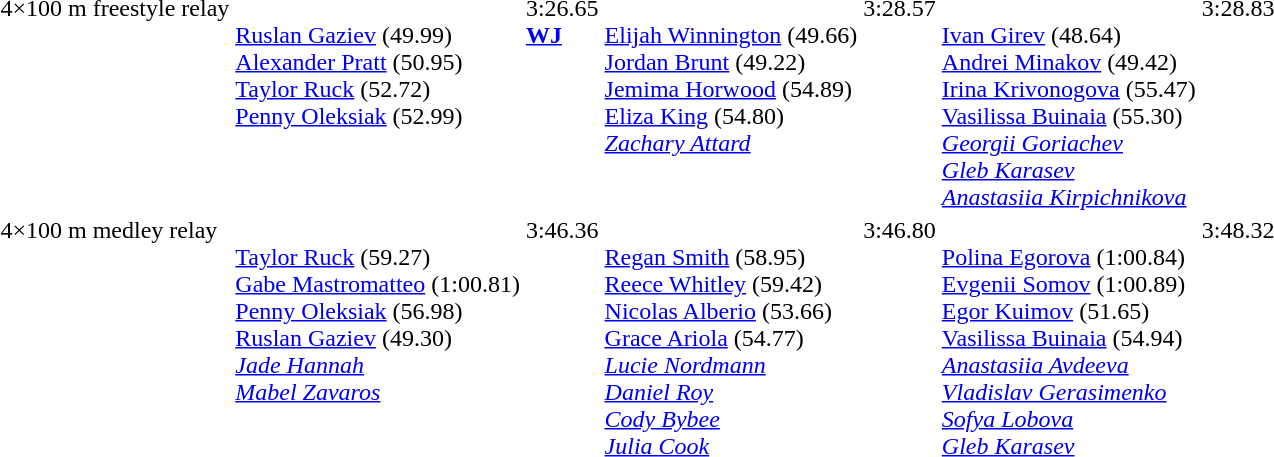<table>
<tr valign="top">
<td>4×100 m freestyle relay</td>
<td><br><a href='#'>Ruslan Gaziev</a> (49.99)<br><a href='#'>Alexander Pratt</a> (50.95)<br><a href='#'>Taylor Ruck</a> (52.72)<br><a href='#'>Penny Oleksiak</a> (52.99)</td>
<td>3:26.65 <br><strong><a href='#'>WJ</a></strong></td>
<td><br><a href='#'>Elijah Winnington</a> (49.66)<br><a href='#'>Jordan Brunt</a> (49.22)<br><a href='#'>Jemima Horwood</a> (54.89)<br><a href='#'>Eliza King</a> (54.80)<br><em><a href='#'>Zachary Attard</a></em></td>
<td>3:28.57</td>
<td><br><a href='#'>Ivan Girev</a> (48.64)<br><a href='#'>Andrei Minakov</a> (49.42)<br><a href='#'>Irina Krivonogova</a> (55.47)<br><a href='#'>Vasilissa Buinaia</a> (55.30)<br><em><a href='#'>Georgii Goriachev</a><br><a href='#'>Gleb Karasev</a><br><a href='#'>Anastasiia Kirpichnikova</a></em></td>
<td>3:28.83</td>
</tr>
<tr valign="top">
<td>4×100 m medley relay</td>
<td><br><a href='#'>Taylor Ruck</a> (59.27)<br><a href='#'>Gabe Mastromatteo</a> (1:00.81)<br><a href='#'>Penny Oleksiak</a> (56.98)<br><a href='#'>Ruslan Gaziev</a> (49.30)<br><em><a href='#'>Jade Hannah</a><br><a href='#'>Mabel Zavaros</a></em></td>
<td>3:46.36</td>
<td><br><a href='#'>Regan Smith</a> (58.95)<br><a href='#'>Reece Whitley</a> (59.42)<br><a href='#'>Nicolas Alberio</a> (53.66)<br><a href='#'>Grace Ariola</a> (54.77)<br><em><a href='#'>Lucie Nordmann</a><br><a href='#'>Daniel Roy</a><br><a href='#'>Cody Bybee</a><br><a href='#'>Julia Cook</a></em></td>
<td>3:46.80</td>
<td><br><a href='#'>Polina Egorova</a> (1:00.84)<br><a href='#'>Evgenii Somov</a> (1:00.89)<br><a href='#'>Egor Kuimov</a> (51.65)<br><a href='#'>Vasilissa Buinaia</a> (54.94)<br><em><a href='#'>Anastasiia Avdeeva</a><br><a href='#'>Vladislav Gerasimenko</a><br><a href='#'>Sofya Lobova</a><br><a href='#'>Gleb Karasev</a></em></td>
<td>3:48.32</td>
</tr>
</table>
